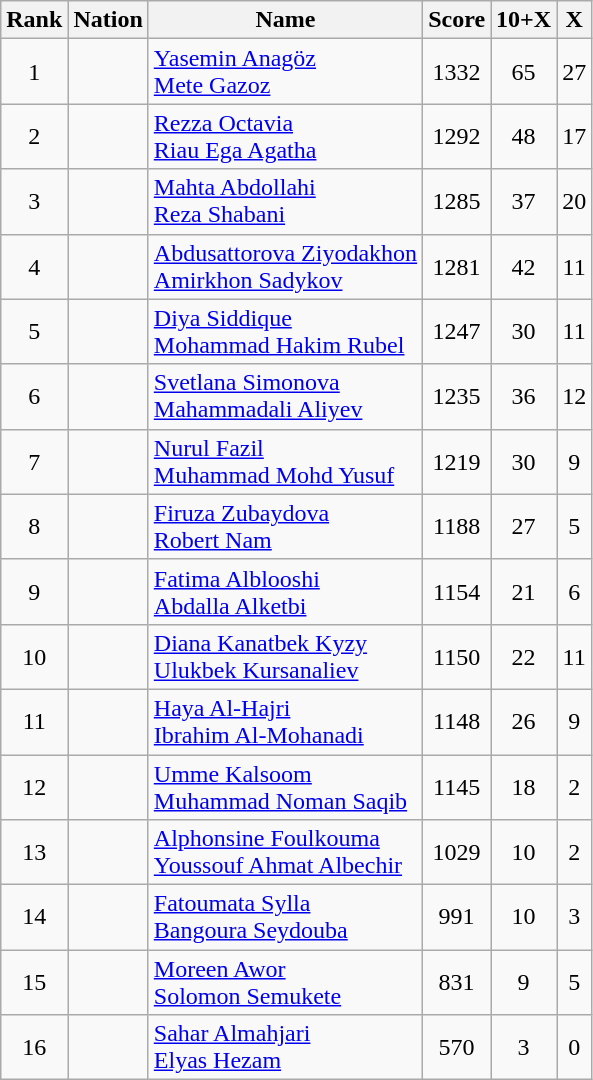<table class="wikitable sortable" style="text-align:center">
<tr>
<th>Rank</th>
<th>Nation</th>
<th>Name</th>
<th>Score</th>
<th>10+X</th>
<th>X</th>
</tr>
<tr>
<td>1</td>
<td align=left></td>
<td align=left><a href='#'>Yasemin Anagöz</a><br><a href='#'>Mete Gazoz</a></td>
<td>1332</td>
<td>65</td>
<td>27</td>
</tr>
<tr>
<td>2</td>
<td align=left></td>
<td align=left><a href='#'>Rezza Octavia</a><br><a href='#'>Riau Ega Agatha</a></td>
<td>1292</td>
<td>48</td>
<td>17</td>
</tr>
<tr>
<td>3</td>
<td align=left></td>
<td align=left><a href='#'>Mahta Abdollahi</a><br><a href='#'>Reza Shabani</a></td>
<td>1285</td>
<td>37</td>
<td>20</td>
</tr>
<tr>
<td>4</td>
<td align=left></td>
<td align=left><a href='#'>Abdusattorova Ziyodakhon</a><br><a href='#'>Amirkhon Sadykov</a></td>
<td>1281</td>
<td>42</td>
<td>11</td>
</tr>
<tr>
<td>5</td>
<td align=left></td>
<td align=left><a href='#'>Diya Siddique</a><br><a href='#'>Mohammad Hakim Rubel</a></td>
<td>1247</td>
<td>30</td>
<td>11</td>
</tr>
<tr>
<td>6</td>
<td align=left></td>
<td align=left><a href='#'>Svetlana Simonova</a><br><a href='#'>Mahammadali Aliyev</a></td>
<td>1235</td>
<td>36</td>
<td>12</td>
</tr>
<tr>
<td>7</td>
<td align=left></td>
<td align=left><a href='#'>Nurul Fazil</a><br><a href='#'>Muhammad Mohd Yusuf</a></td>
<td>1219</td>
<td>30</td>
<td>9</td>
</tr>
<tr>
<td>8</td>
<td align=left></td>
<td align=left><a href='#'>Firuza Zubaydova</a><br><a href='#'>Robert Nam</a></td>
<td>1188</td>
<td>27</td>
<td>5</td>
</tr>
<tr>
<td>9</td>
<td align=left></td>
<td align=left><a href='#'>Fatima Alblooshi</a><br><a href='#'>Abdalla Alketbi</a></td>
<td>1154</td>
<td>21</td>
<td>6</td>
</tr>
<tr>
<td>10</td>
<td align=left></td>
<td align=left><a href='#'>Diana Kanatbek Kyzy</a><br><a href='#'>Ulukbek Kursanaliev</a></td>
<td>1150</td>
<td>22</td>
<td>11</td>
</tr>
<tr>
<td>11</td>
<td align=left></td>
<td align=left><a href='#'>Haya Al-Hajri</a><br><a href='#'>Ibrahim Al-Mohanadi</a></td>
<td>1148</td>
<td>26</td>
<td>9</td>
</tr>
<tr>
<td>12</td>
<td align=left></td>
<td align=left><a href='#'>Umme Kalsoom</a><br><a href='#'>Muhammad Noman Saqib</a></td>
<td>1145</td>
<td>18</td>
<td>2</td>
</tr>
<tr>
<td>13</td>
<td align=left></td>
<td align=left><a href='#'>Alphonsine Foulkouma</a><br><a href='#'>Youssouf Ahmat Albechir</a></td>
<td>1029</td>
<td>10</td>
<td>2</td>
</tr>
<tr>
<td>14</td>
<td align=left></td>
<td align=left><a href='#'>Fatoumata Sylla</a><br><a href='#'>Bangoura Seydouba</a></td>
<td>991</td>
<td>10</td>
<td>3</td>
</tr>
<tr>
<td>15</td>
<td align=left></td>
<td align=left><a href='#'>Moreen Awor</a><br><a href='#'>Solomon Semukete</a></td>
<td>831</td>
<td>9</td>
<td>5</td>
</tr>
<tr>
<td>16</td>
<td align=left></td>
<td align=left><a href='#'>Sahar Almahjari</a><br><a href='#'>Elyas Hezam</a></td>
<td>570</td>
<td>3</td>
<td>0</td>
</tr>
</table>
